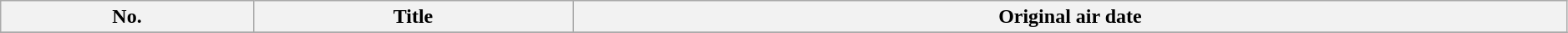<table class="wikitable plainrowheaders" style="width:99%;">
<tr>
<th>No.</th>
<th>Title</th>
<th>Original air date</th>
</tr>
<tr>
</tr>
</table>
